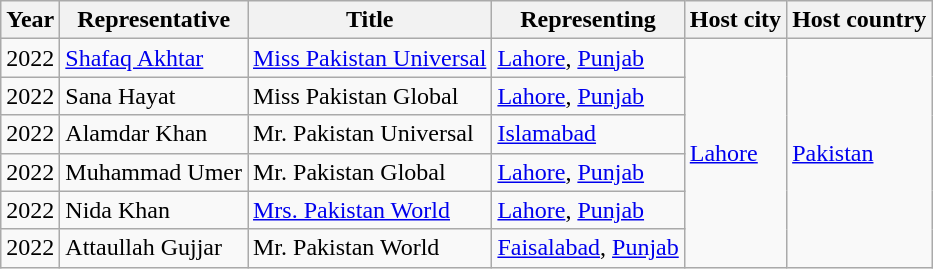<table class="wikitable">
<tr>
<th>Year</th>
<th>Representative</th>
<th>Title</th>
<th>Representing</th>
<th>Host city</th>
<th>Host country</th>
</tr>
<tr>
<td>2022</td>
<td><a href='#'>Shafaq Akhtar</a></td>
<td><a href='#'>Miss Pakistan Universal</a></td>
<td><a href='#'>Lahore</a>, <a href='#'>Punjab</a></td>
<td rowspan=6><a href='#'>Lahore</a></td>
<td rowspan=6><a href='#'>Pakistan</a></td>
</tr>
<tr>
<td>2022</td>
<td>Sana Hayat</td>
<td>Miss Pakistan Global</td>
<td><a href='#'>Lahore</a>, <a href='#'>Punjab</a></td>
</tr>
<tr>
<td>2022</td>
<td>Alamdar Khan</td>
<td>Mr. Pakistan Universal</td>
<td><a href='#'>Islamabad</a></td>
</tr>
<tr>
<td>2022</td>
<td>Muhammad Umer</td>
<td>Mr. Pakistan Global</td>
<td><a href='#'>Lahore</a>, <a href='#'>Punjab</a></td>
</tr>
<tr ->
<td>2022</td>
<td>Nida Khan</td>
<td><a href='#'>Mrs. Pakistan World</a></td>
<td><a href='#'>Lahore</a>, <a href='#'>Punjab</a></td>
</tr>
<tr>
<td>2022</td>
<td>Attaullah Gujjar</td>
<td>Mr. Pakistan World</td>
<td><a href='#'>Faisalabad</a>, <a href='#'>Punjab</a></td>
</tr>
</table>
